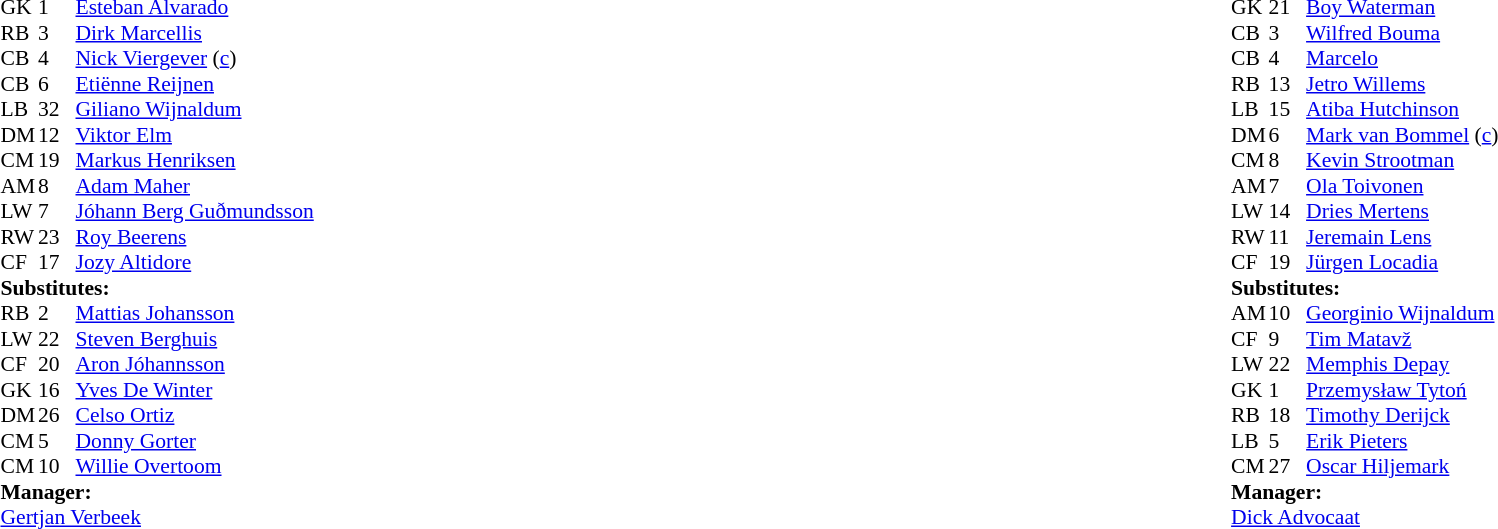<table width="100%">
<tr>
<td valign="top" width="40%"><br><table style="font-size:90%" cellspacing="0" cellpadding="0">
<tr>
<th width=25></th>
<th width=25></th>
</tr>
<tr>
<td>GK</td>
<td>1</td>
<td> <a href='#'>Esteban Alvarado</a></td>
</tr>
<tr>
<td>RB</td>
<td>3</td>
<td> <a href='#'>Dirk Marcellis</a></td>
<td></td>
<td></td>
</tr>
<tr>
<td>CB</td>
<td>4</td>
<td> <a href='#'>Nick Viergever</a> (<a href='#'>c</a>)</td>
<td></td>
<td></td>
</tr>
<tr>
<td>CB</td>
<td>6</td>
<td> <a href='#'>Etiënne Reijnen</a></td>
<td></td>
<td></td>
</tr>
<tr>
<td>LB</td>
<td>32</td>
<td> <a href='#'>Giliano Wijnaldum</a></td>
</tr>
<tr>
<td>DM</td>
<td>12</td>
<td> <a href='#'>Viktor Elm</a></td>
<td></td>
<td></td>
</tr>
<tr>
<td>CM</td>
<td>19</td>
<td> <a href='#'>Markus Henriksen</a></td>
<td></td>
<td></td>
</tr>
<tr>
<td>AM</td>
<td>8</td>
<td> <a href='#'>Adam Maher</a></td>
</tr>
<tr>
<td>LW</td>
<td>7</td>
<td> <a href='#'>Jóhann Berg Guðmundsson</a></td>
<td></td>
<td></td>
</tr>
<tr>
<td>RW</td>
<td>23</td>
<td> <a href='#'>Roy Beerens</a></td>
</tr>
<tr>
<td>CF</td>
<td>17</td>
<td> <a href='#'>Jozy Altidore</a></td>
<td></td>
<td></td>
</tr>
<tr>
<td colspan=3><strong>Substitutes:</strong></td>
</tr>
<tr>
<td>RB</td>
<td>2</td>
<td> <a href='#'>Mattias Johansson</a></td>
<td></td>
<td></td>
</tr>
<tr>
<td>LW</td>
<td>22</td>
<td> <a href='#'>Steven Berghuis</a></td>
<td></td>
<td></td>
</tr>
<tr>
<td>CF</td>
<td>20</td>
<td> <a href='#'>Aron Jóhannsson</a></td>
<td></td>
<td></td>
</tr>
<tr>
<td>GK</td>
<td>16</td>
<td> <a href='#'>Yves De Winter</a></td>
<td></td>
<td></td>
</tr>
<tr>
<td>DM</td>
<td>26</td>
<td> <a href='#'>Celso Ortiz</a></td>
<td></td>
<td></td>
</tr>
<tr>
<td>CM</td>
<td>5</td>
<td> <a href='#'>Donny Gorter</a></td>
<td></td>
<td></td>
</tr>
<tr>
<td>CM</td>
<td>10</td>
<td> <a href='#'>Willie Overtoom</a></td>
<td></td>
<td></td>
</tr>
<tr>
<td colspan=3><strong>Manager:</strong></td>
</tr>
<tr>
<td colspan=3> <a href='#'>Gertjan Verbeek</a></td>
</tr>
</table>
</td>
<td valign="top" width="50%"><br><table style="font-size:90%; margin:auto" cellspacing="0" cellpadding="0">
<tr>
<th width=25></th>
<th width=25></th>
</tr>
<tr>
<td>GK</td>
<td>21</td>
<td> <a href='#'>Boy Waterman</a></td>
</tr>
<tr>
<td>CB</td>
<td>3</td>
<td> <a href='#'>Wilfred Bouma</a></td>
<td></td>
<td></td>
</tr>
<tr>
<td>CB</td>
<td>4</td>
<td> <a href='#'>Marcelo</a></td>
<td></td>
<td></td>
</tr>
<tr>
<td>RB</td>
<td>13</td>
<td> <a href='#'>Jetro Willems</a></td>
</tr>
<tr>
<td>LB</td>
<td>15</td>
<td> <a href='#'>Atiba Hutchinson</a></td>
</tr>
<tr>
<td>DM</td>
<td>6</td>
<td> <a href='#'>Mark van Bommel</a> (<a href='#'>c</a>)</td>
</tr>
<tr>
<td>CM</td>
<td>8</td>
<td> <a href='#'>Kevin Strootman</a></td>
</tr>
<tr>
<td>AM</td>
<td>7</td>
<td> <a href='#'>Ola Toivonen</a></td>
<td></td>
<td></td>
</tr>
<tr>
<td>LW</td>
<td>14</td>
<td> <a href='#'>Dries Mertens</a></td>
<td></td>
<td></td>
</tr>
<tr>
<td>RW</td>
<td>11</td>
<td> <a href='#'>Jeremain Lens</a></td>
</tr>
<tr>
<td>CF</td>
<td>19</td>
<td> <a href='#'>Jürgen Locadia</a></td>
</tr>
<tr>
<td colspan=3><strong>Substitutes:</strong></td>
</tr>
<tr>
<td>AM</td>
<td>10</td>
<td> <a href='#'>Georginio Wijnaldum</a></td>
<td></td>
<td></td>
</tr>
<tr>
<td>CF</td>
<td>9</td>
<td> <a href='#'>Tim Matavž</a></td>
<td></td>
<td></td>
</tr>
<tr>
<td>LW</td>
<td>22</td>
<td> <a href='#'>Memphis Depay</a></td>
<td></td>
<td></td>
</tr>
<tr>
<td>GK</td>
<td>1</td>
<td> <a href='#'>Przemysław Tytoń</a></td>
<td></td>
<td></td>
</tr>
<tr>
<td>RB</td>
<td>18</td>
<td> <a href='#'>Timothy Derijck</a></td>
<td></td>
<td></td>
</tr>
<tr>
<td>LB</td>
<td>5</td>
<td> <a href='#'>Erik Pieters</a></td>
<td></td>
<td></td>
</tr>
<tr>
<td>CM</td>
<td>27</td>
<td> <a href='#'>Oscar Hiljemark</a></td>
<td></td>
<td></td>
</tr>
<tr>
<td colspan=3><strong>Manager:</strong></td>
</tr>
<tr>
<td colspan=3> <a href='#'>Dick Advocaat</a></td>
</tr>
</table>
</td>
</tr>
</table>
